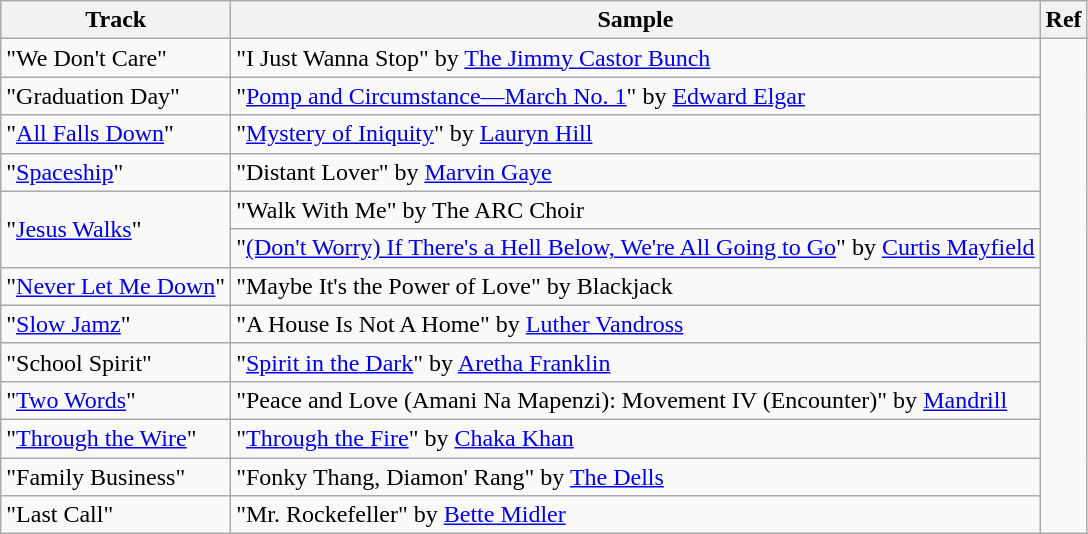<table class="wikitable">
<tr>
<th>Track</th>
<th>Sample</th>
<th>Ref</th>
</tr>
<tr>
<td>"We Don't Care"</td>
<td>"I Just Wanna Stop" by <a href='#'>The Jimmy Castor Bunch</a></td>
<td rowspan="13"></td>
</tr>
<tr>
<td>"Graduation Day"</td>
<td>"<a href='#'>Pomp and Circumstance—March No. 1</a>" by <a href='#'>Edward Elgar</a></td>
</tr>
<tr>
<td>"<a href='#'>All Falls Down</a>"</td>
<td>"<a href='#'>Mystery of Iniquity</a>" by <a href='#'>Lauryn Hill</a></td>
</tr>
<tr>
<td>"<a href='#'>Spaceship</a>"</td>
<td>"Distant Lover" by <a href='#'>Marvin Gaye</a></td>
</tr>
<tr>
<td rowspan="2">"<a href='#'>Jesus Walks</a>"</td>
<td>"Walk With Me" by The ARC Choir</td>
</tr>
<tr>
<td>"<a href='#'>(Don't Worry) If There's a Hell Below, We're All Going to Go</a>" by <a href='#'>Curtis Mayfield</a></td>
</tr>
<tr>
<td>"<a href='#'>Never Let Me Down</a>"</td>
<td>"Maybe It's the Power of Love" by Blackjack</td>
</tr>
<tr>
<td>"<a href='#'>Slow Jamz</a>"</td>
<td>"A House Is Not A Home" by <a href='#'>Luther Vandross</a></td>
</tr>
<tr>
<td>"School Spirit"</td>
<td>"<a href='#'>Spirit in the Dark</a>" by <a href='#'>Aretha Franklin</a></td>
</tr>
<tr>
<td>"<a href='#'>Two Words</a>"</td>
<td>"Peace and Love (Amani Na Mapenzi): Movement IV (Encounter)" by <a href='#'>Mandrill</a></td>
</tr>
<tr>
<td>"<a href='#'>Through the Wire</a>"</td>
<td>"<a href='#'>Through the Fire</a>" by <a href='#'>Chaka Khan</a></td>
</tr>
<tr>
<td>"Family Business"</td>
<td>"Fonky Thang, Diamon' Rang" by <a href='#'>The Dells</a></td>
</tr>
<tr>
<td>"Last Call"</td>
<td>"Mr. Rockefeller" by <a href='#'>Bette Midler</a></td>
</tr>
</table>
